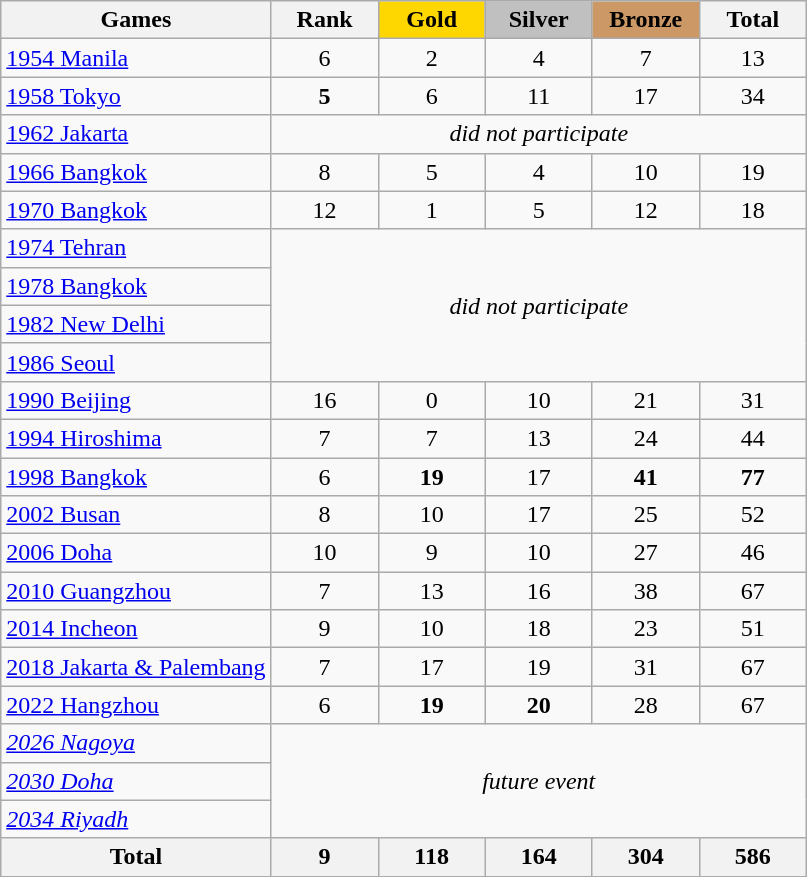<table class="wikitable sortable" style="margin-top:0em; text-align:center; font-size:100%;">
<tr>
<th>Games</th>
<th style="width:4em;">Rank</th>
<th style="background:gold; width:4em;"><strong>Gold</strong></th>
<th style="background:silver; width:4em;"><strong>Silver</strong></th>
<th style="background:#cc9966; width:4em;"><strong>Bronze</strong></th>
<th style="width:4em;">Total</th>
</tr>
<tr>
<td align=left> <a href='#'>1954 Manila</a></td>
<td>6</td>
<td>2</td>
<td>4</td>
<td>7</td>
<td>13</td>
</tr>
<tr>
<td align=left> <a href='#'>1958 Tokyo</a></td>
<td><strong>5</strong></td>
<td>6</td>
<td>11</td>
<td>17</td>
<td>34</td>
</tr>
<tr>
<td align=left> <a href='#'>1962 Jakarta</a></td>
<td colspan=5><em>did not participate</em></td>
</tr>
<tr>
<td align=left> <a href='#'>1966 Bangkok</a></td>
<td>8</td>
<td>5</td>
<td>4</td>
<td>10</td>
<td>19</td>
</tr>
<tr>
<td align=left> <a href='#'>1970 Bangkok</a></td>
<td>12</td>
<td>1</td>
<td>5</td>
<td>12</td>
<td>18</td>
</tr>
<tr>
<td align=left> <a href='#'>1974 Tehran</a></td>
<td colspan=5 rowspan=4><em>did not participate</em></td>
</tr>
<tr>
<td align=left> <a href='#'>1978 Bangkok</a></td>
</tr>
<tr>
<td align=left> <a href='#'>1982 New Delhi</a></td>
</tr>
<tr>
<td align=left> <a href='#'>1986 Seoul</a></td>
</tr>
<tr>
<td align=left> <a href='#'>1990 Beijing</a></td>
<td>16</td>
<td>0</td>
<td>10</td>
<td>21</td>
<td>31</td>
</tr>
<tr>
<td align=left> <a href='#'>1994 Hiroshima</a></td>
<td>7</td>
<td>7</td>
<td>13</td>
<td>24</td>
<td>44</td>
</tr>
<tr>
<td align=left> <a href='#'>1998 Bangkok</a></td>
<td>6</td>
<td><strong>19</strong></td>
<td>17</td>
<td><strong>41</strong></td>
<td><strong>77</strong></td>
</tr>
<tr>
<td align=left> <a href='#'>2002 Busan</a></td>
<td>8</td>
<td>10</td>
<td>17</td>
<td>25</td>
<td>52</td>
</tr>
<tr>
<td align=left> <a href='#'>2006 Doha</a></td>
<td>10</td>
<td>9</td>
<td>10</td>
<td>27</td>
<td>46</td>
</tr>
<tr>
<td align=left> <a href='#'>2010 Guangzhou</a></td>
<td>7</td>
<td>13</td>
<td>16</td>
<td>38</td>
<td>67</td>
</tr>
<tr>
<td align=left> <a href='#'>2014 Incheon</a></td>
<td>9</td>
<td>10</td>
<td>18</td>
<td>23</td>
<td>51</td>
</tr>
<tr>
<td align=left> <a href='#'>2018 Jakarta & Palembang</a></td>
<td>7</td>
<td>17</td>
<td>19</td>
<td>31</td>
<td>67</td>
</tr>
<tr>
<td align=left> <a href='#'>2022 Hangzhou</a></td>
<td>6</td>
<td><strong>19</strong></td>
<td><strong>20</strong></td>
<td>28</td>
<td>67</td>
</tr>
<tr>
<td align=left> <em><a href='#'>2026 Nagoya</a></em></td>
<td colspan=5 rowspan=3><em>future event</em></td>
</tr>
<tr>
<td align=left> <em><a href='#'>2030 Doha</a></em></td>
</tr>
<tr>
<td align=left> <em><a href='#'>2034 Riyadh</a></em></td>
</tr>
<tr>
<th>Total</th>
<th>9</th>
<th>118</th>
<th>164</th>
<th>304</th>
<th>586</th>
</tr>
</table>
